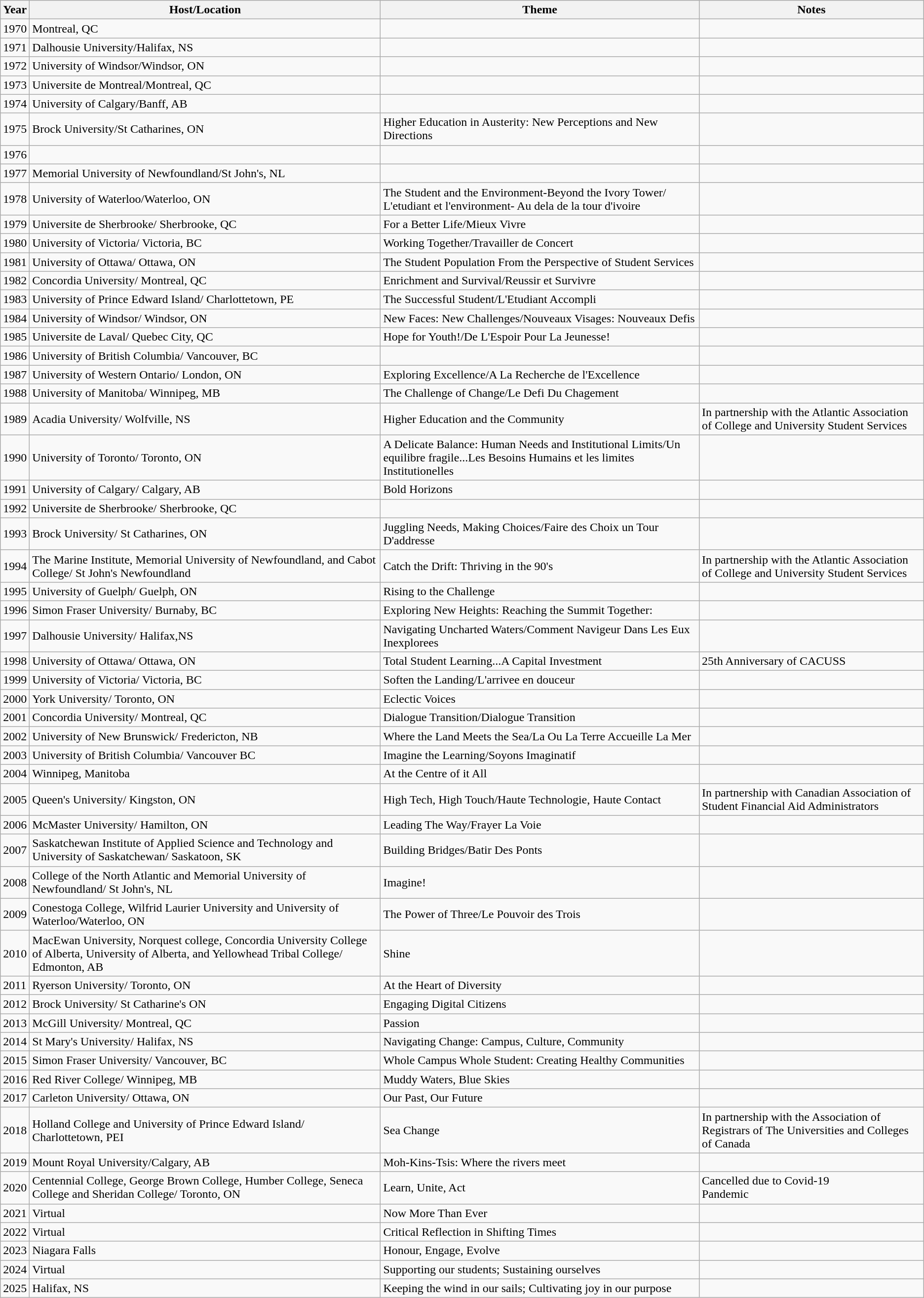<table class="wikitable">
<tr>
<th>Year</th>
<th>Host/Location</th>
<th>Theme</th>
<th>Notes</th>
</tr>
<tr>
<td>1970</td>
<td>Montreal, QC</td>
<td></td>
<td></td>
</tr>
<tr>
<td>1971</td>
<td>Dalhousie University/Halifax, NS</td>
<td></td>
<td></td>
</tr>
<tr>
<td>1972</td>
<td>University of Windsor/Windsor, ON</td>
<td></td>
<td></td>
</tr>
<tr>
<td>1973</td>
<td>Universite de Montreal/Montreal, QC</td>
<td></td>
<td></td>
</tr>
<tr>
<td>1974</td>
<td>University of Calgary/Banff, AB</td>
<td></td>
<td></td>
</tr>
<tr>
<td>1975</td>
<td>Brock University/St Catharines, ON</td>
<td>Higher Education in Austerity: New Perceptions and New Directions</td>
<td></td>
</tr>
<tr>
<td>1976</td>
<td></td>
<td></td>
<td></td>
</tr>
<tr>
<td>1977</td>
<td>Memorial University of Newfoundland/St John's, NL</td>
<td></td>
<td></td>
</tr>
<tr>
<td>1978</td>
<td>University of Waterloo/Waterloo, ON</td>
<td>The Student and the Environment-Beyond the Ivory Tower/ L'etudiant et l'environment- Au dela de la tour d'ivoire</td>
<td></td>
</tr>
<tr>
<td>1979</td>
<td>Universite de Sherbrooke/ Sherbrooke, QC</td>
<td>For a Better Life/Mieux Vivre</td>
<td></td>
</tr>
<tr>
<td>1980</td>
<td>University of Victoria/ Victoria, BC</td>
<td>Working Together/Travailler de Concert</td>
<td></td>
</tr>
<tr>
<td>1981</td>
<td>University of Ottawa/ Ottawa, ON</td>
<td>The Student Population From the Perspective of Student Services</td>
<td></td>
</tr>
<tr>
<td>1982</td>
<td>Concordia University/ Montreal, QC</td>
<td>Enrichment and Survival/Reussir et Survivre</td>
<td></td>
</tr>
<tr>
<td>1983</td>
<td>University of Prince Edward Island/ Charlottetown, PE</td>
<td>The Successful Student/L'Etudiant Accompli</td>
<td></td>
</tr>
<tr>
<td>1984</td>
<td>University of Windsor/ Windsor, ON</td>
<td>New Faces: New Challenges/Nouveaux Visages:  Nouveaux Defis</td>
<td></td>
</tr>
<tr>
<td>1985</td>
<td>Universite de Laval/ Quebec City, QC</td>
<td>Hope for Youth!/De L'Espoir Pour La Jeunesse!</td>
<td></td>
</tr>
<tr>
<td>1986</td>
<td>University of British Columbia/ Vancouver, BC</td>
<td></td>
<td></td>
</tr>
<tr>
<td>1987</td>
<td>University of Western Ontario/ London, ON</td>
<td>Exploring Excellence/A La Recherche de l'Excellence</td>
<td></td>
</tr>
<tr>
<td>1988</td>
<td>University of Manitoba/ Winnipeg, MB</td>
<td>The Challenge of Change/Le Defi Du Chagement</td>
<td></td>
</tr>
<tr>
<td>1989</td>
<td>Acadia University/ Wolfville, NS</td>
<td>Higher Education and the Community</td>
<td>In partnership with the Atlantic Association of College and University Student Services</td>
</tr>
<tr>
<td>1990</td>
<td>University of Toronto/ Toronto, ON</td>
<td>A Delicate Balance: Human Needs and Institutional Limits/Un equilibre fragile...Les Besoins Humains et les limites Institutionelles</td>
<td></td>
</tr>
<tr>
<td>1991</td>
<td>University of Calgary/ Calgary, AB</td>
<td>Bold Horizons</td>
<td></td>
</tr>
<tr>
<td>1992</td>
<td>Universite de Sherbrooke/ Sherbrooke, QC</td>
<td></td>
<td></td>
</tr>
<tr>
<td>1993</td>
<td>Brock University/ St Catharines, ON</td>
<td>Juggling Needs, Making Choices/Faire des Choix un Tour D'addresse</td>
<td></td>
</tr>
<tr>
<td>1994</td>
<td>The Marine Institute, Memorial University of Newfoundland, and Cabot College/ St John's Newfoundland</td>
<td>Catch the Drift: Thriving in the 90's</td>
<td>In partnership with the Atlantic Association of College and University Student Services</td>
</tr>
<tr>
<td>1995</td>
<td>University of Guelph/ Guelph, ON</td>
<td>Rising to the Challenge</td>
<td></td>
</tr>
<tr>
<td>1996</td>
<td>Simon Fraser University/ Burnaby, BC</td>
<td>Exploring New Heights: Reaching the Summit Together:</td>
<td></td>
</tr>
<tr>
<td>1997</td>
<td>Dalhousie University/ Halifax,NS</td>
<td>Navigating Uncharted Waters/Comment Navigeur Dans Les Eux Inexplorees</td>
<td></td>
</tr>
<tr>
<td>1998</td>
<td>University of Ottawa/ Ottawa, ON</td>
<td>Total Student Learning...A Capital Investment</td>
<td>25th Anniversary of CACUSS</td>
</tr>
<tr>
<td>1999</td>
<td>University of Victoria/ Victoria, BC</td>
<td>Soften the Landing/L'arrivee en douceur</td>
<td></td>
</tr>
<tr>
<td>2000</td>
<td>York University/ Toronto, ON</td>
<td>Eclectic Voices</td>
<td></td>
</tr>
<tr>
<td>2001</td>
<td>Concordia University/ Montreal, QC</td>
<td>Dialogue Transition/Dialogue Transition</td>
<td></td>
</tr>
<tr>
<td>2002</td>
<td>University of New Brunswick/ Fredericton, NB</td>
<td>Where the Land Meets the Sea/La Ou La Terre Accueille La Mer</td>
<td></td>
</tr>
<tr>
<td>2003</td>
<td>University of British Columbia/ Vancouver BC</td>
<td>Imagine the Learning/Soyons Imaginatif</td>
<td></td>
</tr>
<tr>
<td>2004</td>
<td>Winnipeg, Manitoba</td>
<td>At the Centre of it All</td>
<td></td>
</tr>
<tr>
<td>2005</td>
<td>Queen's University/ Kingston, ON</td>
<td>High Tech, High Touch/Haute Technologie, Haute Contact</td>
<td>In partnership with Canadian Association of Student Financial Aid Administrators</td>
</tr>
<tr>
<td>2006</td>
<td>McMaster University/ Hamilton, ON</td>
<td>Leading The Way/Frayer La Voie</td>
<td></td>
</tr>
<tr>
<td>2007</td>
<td>Saskatchewan Institute of Applied Science and Technology and University of Saskatchewan/ Saskatoon, SK</td>
<td>Building Bridges/Batir Des Ponts</td>
<td></td>
</tr>
<tr>
<td>2008</td>
<td>College of the North Atlantic and Memorial University of Newfoundland/ St John's, NL</td>
<td>Imagine!</td>
<td></td>
</tr>
<tr>
<td>2009</td>
<td>Conestoga College, Wilfrid Laurier University and University of Waterloo/Waterloo, ON</td>
<td>The Power of Three/Le Pouvoir des Trois</td>
<td></td>
</tr>
<tr>
<td>2010</td>
<td>MacEwan University, Norquest college, Concordia University College of Alberta, University of Alberta, and Yellowhead Tribal College/ Edmonton, AB</td>
<td>Shine</td>
<td></td>
</tr>
<tr>
<td>2011</td>
<td>Ryerson University/ Toronto, ON</td>
<td>At the Heart of Diversity</td>
<td></td>
</tr>
<tr>
<td>2012</td>
<td>Brock University/ St Catharine's ON</td>
<td>Engaging Digital Citizens</td>
<td></td>
</tr>
<tr>
<td>2013</td>
<td>McGill University/ Montreal, QC</td>
<td>Passion</td>
<td></td>
</tr>
<tr>
<td>2014</td>
<td>St Mary's University/ Halifax, NS</td>
<td>Navigating Change: Campus, Culture, Community</td>
<td></td>
</tr>
<tr>
<td>2015</td>
<td>Simon Fraser University/ Vancouver, BC</td>
<td>Whole Campus Whole Student: Creating Healthy Communities</td>
<td></td>
</tr>
<tr>
<td>2016</td>
<td>Red River College/ Winnipeg, MB</td>
<td>Muddy Waters, Blue Skies</td>
<td></td>
</tr>
<tr>
<td>2017</td>
<td>Carleton University/ Ottawa, ON</td>
<td>Our Past, Our Future</td>
<td></td>
</tr>
<tr>
<td>2018</td>
<td>Holland College and University of Prince Edward Island/ Charlottetown, PEI</td>
<td>Sea Change</td>
<td>In partnership with the Association of Registrars of The Universities and Colleges of Canada</td>
</tr>
<tr>
<td>2019</td>
<td>Mount Royal University/Calgary, AB</td>
<td>Moh-Kins-Tsis: Where the rivers meet</td>
<td></td>
</tr>
<tr>
<td>2020</td>
<td>Centennial College, George Brown College, Humber College, Seneca College and Sheridan College/ Toronto, ON</td>
<td>Learn, Unite, Act</td>
<td>Cancelled due to Covid-19<br>Pandemic</td>
</tr>
<tr>
<td>2021</td>
<td>Virtual</td>
<td>Now More Than Ever</td>
<td></td>
</tr>
<tr>
<td>2022</td>
<td>Virtual</td>
<td>Critical Reflection in Shifting Times</td>
<td></td>
</tr>
<tr>
<td>2023</td>
<td>Niagara Falls</td>
<td>Honour, Engage, Evolve</td>
<td></td>
</tr>
<tr>
<td>2024</td>
<td>Virtual</td>
<td>Supporting our students; Sustaining ourselves</td>
<td></td>
</tr>
<tr>
<td>2025</td>
<td>Halifax, NS</td>
<td>Keeping the wind in our sails; Cultivating joy in our purpose</td>
<td></td>
</tr>
</table>
